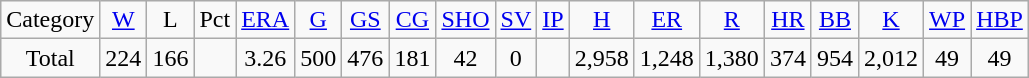<table class=wikitable style="text-align:center">
<tr>
<td>Category</td>
<td><a href='#'>W</a></td>
<td>L</td>
<td>Pct</td>
<td><a href='#'>ERA</a></td>
<td><a href='#'>G</a></td>
<td><a href='#'>GS</a></td>
<td><a href='#'>CG</a></td>
<td><a href='#'>SHO</a></td>
<td><a href='#'>SV</a></td>
<td><a href='#'>IP</a></td>
<td><a href='#'>H</a></td>
<td><a href='#'>ER</a></td>
<td><a href='#'>R</a></td>
<td><a href='#'>HR</a></td>
<td><a href='#'>BB</a></td>
<td><a href='#'>K</a></td>
<td><a href='#'>WP</a></td>
<td><a href='#'>HBP</a></td>
</tr>
<tr>
<td>Total</td>
<td>224</td>
<td>166</td>
<td></td>
<td>3.26</td>
<td>500</td>
<td>476</td>
<td>181</td>
<td>42</td>
<td>0</td>
<td></td>
<td>2,958</td>
<td>1,248</td>
<td>1,380</td>
<td>374</td>
<td>954</td>
<td>2,012</td>
<td>49</td>
<td>49</td>
</tr>
</table>
